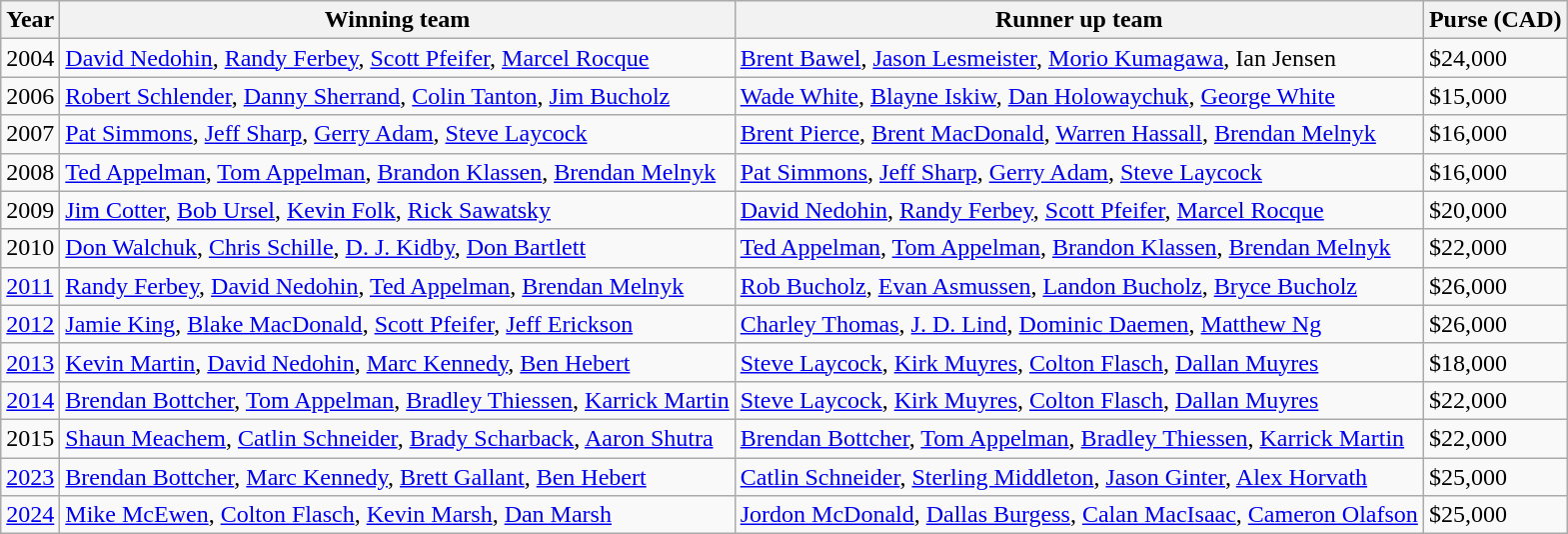<table class="wikitable">
<tr>
<th scope="col">Year</th>
<th scope="col">Winning team</th>
<th scope="col">Runner up team</th>
<th scope="col">Purse (CAD)</th>
</tr>
<tr>
<td>2004</td>
<td> <a href='#'>David Nedohin</a>, <a href='#'>Randy Ferbey</a>, <a href='#'>Scott Pfeifer</a>, <a href='#'>Marcel Rocque</a></td>
<td> <a href='#'>Brent Bawel</a>, <a href='#'>Jason Lesmeister</a>, <a href='#'>Morio Kumagawa</a>, Ian Jensen</td>
<td>$24,000</td>
</tr>
<tr>
<td>2006</td>
<td> <a href='#'>Robert Schlender</a>, <a href='#'>Danny Sherrand</a>, <a href='#'>Colin Tanton</a>, <a href='#'>Jim Bucholz</a></td>
<td> <a href='#'>Wade White</a>, <a href='#'>Blayne Iskiw</a>, <a href='#'>Dan Holowaychuk</a>, <a href='#'>George White</a></td>
<td>$15,000</td>
</tr>
<tr>
<td>2007</td>
<td> <a href='#'>Pat Simmons</a>, <a href='#'>Jeff Sharp</a>, <a href='#'>Gerry Adam</a>, <a href='#'>Steve Laycock</a></td>
<td> <a href='#'>Brent Pierce</a>, <a href='#'>Brent MacDonald</a>, <a href='#'>Warren Hassall</a>, <a href='#'>Brendan Melnyk</a></td>
<td>$16,000</td>
</tr>
<tr>
<td>2008</td>
<td> <a href='#'>Ted Appelman</a>, <a href='#'>Tom Appelman</a>, <a href='#'>Brandon Klassen</a>, <a href='#'>Brendan Melnyk</a></td>
<td> <a href='#'>Pat Simmons</a>, <a href='#'>Jeff Sharp</a>, <a href='#'>Gerry Adam</a>, <a href='#'>Steve Laycock</a></td>
<td>$16,000</td>
</tr>
<tr>
<td>2009</td>
<td> <a href='#'>Jim Cotter</a>, <a href='#'>Bob Ursel</a>, <a href='#'>Kevin Folk</a>, <a href='#'>Rick Sawatsky</a></td>
<td> <a href='#'>David Nedohin</a>, <a href='#'>Randy Ferbey</a>, <a href='#'>Scott Pfeifer</a>, <a href='#'>Marcel Rocque</a></td>
<td>$20,000</td>
</tr>
<tr>
<td>2010</td>
<td> <a href='#'>Don Walchuk</a>, <a href='#'>Chris Schille</a>, <a href='#'>D. J. Kidby</a>, <a href='#'>Don Bartlett</a></td>
<td> <a href='#'>Ted Appelman</a>, <a href='#'>Tom Appelman</a>, <a href='#'>Brandon Klassen</a>, <a href='#'>Brendan Melnyk</a></td>
<td>$22,000</td>
</tr>
<tr>
<td><a href='#'>2011</a></td>
<td> <a href='#'>Randy Ferbey</a>, <a href='#'>David Nedohin</a>, <a href='#'>Ted Appelman</a>, <a href='#'>Brendan Melnyk</a></td>
<td> <a href='#'>Rob Bucholz</a>, <a href='#'>Evan Asmussen</a>, <a href='#'>Landon Bucholz</a>, <a href='#'>Bryce Bucholz</a></td>
<td>$26,000</td>
</tr>
<tr>
<td><a href='#'>2012</a></td>
<td> <a href='#'>Jamie King</a>, <a href='#'>Blake MacDonald</a>, <a href='#'>Scott Pfeifer</a>, <a href='#'>Jeff Erickson</a></td>
<td> <a href='#'>Charley Thomas</a>, <a href='#'>J. D. Lind</a>, <a href='#'>Dominic Daemen</a>, <a href='#'>Matthew Ng</a></td>
<td>$26,000</td>
</tr>
<tr>
<td><a href='#'>2013</a></td>
<td> <a href='#'>Kevin Martin</a>, <a href='#'>David Nedohin</a>, <a href='#'>Marc Kennedy</a>, <a href='#'>Ben Hebert</a></td>
<td> <a href='#'>Steve Laycock</a>, <a href='#'>Kirk Muyres</a>, <a href='#'>Colton Flasch</a>, <a href='#'>Dallan Muyres</a></td>
<td>$18,000</td>
</tr>
<tr>
<td><a href='#'>2014</a></td>
<td> <a href='#'>Brendan Bottcher</a>, <a href='#'>Tom Appelman</a>, <a href='#'>Bradley Thiessen</a>, <a href='#'>Karrick Martin</a></td>
<td> <a href='#'>Steve Laycock</a>, <a href='#'>Kirk Muyres</a>, <a href='#'>Colton Flasch</a>, <a href='#'>Dallan Muyres</a></td>
<td>$22,000</td>
</tr>
<tr>
<td>2015</td>
<td> <a href='#'>Shaun Meachem</a>, <a href='#'>Catlin Schneider</a>, <a href='#'>Brady Scharback</a>, <a href='#'>Aaron Shutra</a></td>
<td> <a href='#'>Brendan Bottcher</a>, <a href='#'>Tom Appelman</a>, <a href='#'>Bradley Thiessen</a>, <a href='#'>Karrick Martin</a></td>
<td>$22,000</td>
</tr>
<tr>
<td><a href='#'>2023</a></td>
<td> <a href='#'>Brendan Bottcher</a>, <a href='#'>Marc Kennedy</a>, <a href='#'>Brett Gallant</a>, <a href='#'>Ben Hebert</a></td>
<td> <a href='#'>Catlin Schneider</a>, <a href='#'>Sterling Middleton</a>, <a href='#'>Jason Ginter</a>, <a href='#'>Alex Horvath</a></td>
<td>$25,000</td>
</tr>
<tr>
<td><a href='#'>2024</a></td>
<td> <a href='#'>Mike McEwen</a>, <a href='#'>Colton Flasch</a>, <a href='#'>Kevin Marsh</a>, <a href='#'>Dan Marsh</a></td>
<td> <a href='#'>Jordon McDonald</a>, <a href='#'>Dallas Burgess</a>, <a href='#'>Calan MacIsaac</a>, <a href='#'>Cameron Olafson</a></td>
<td>$25,000</td>
</tr>
</table>
